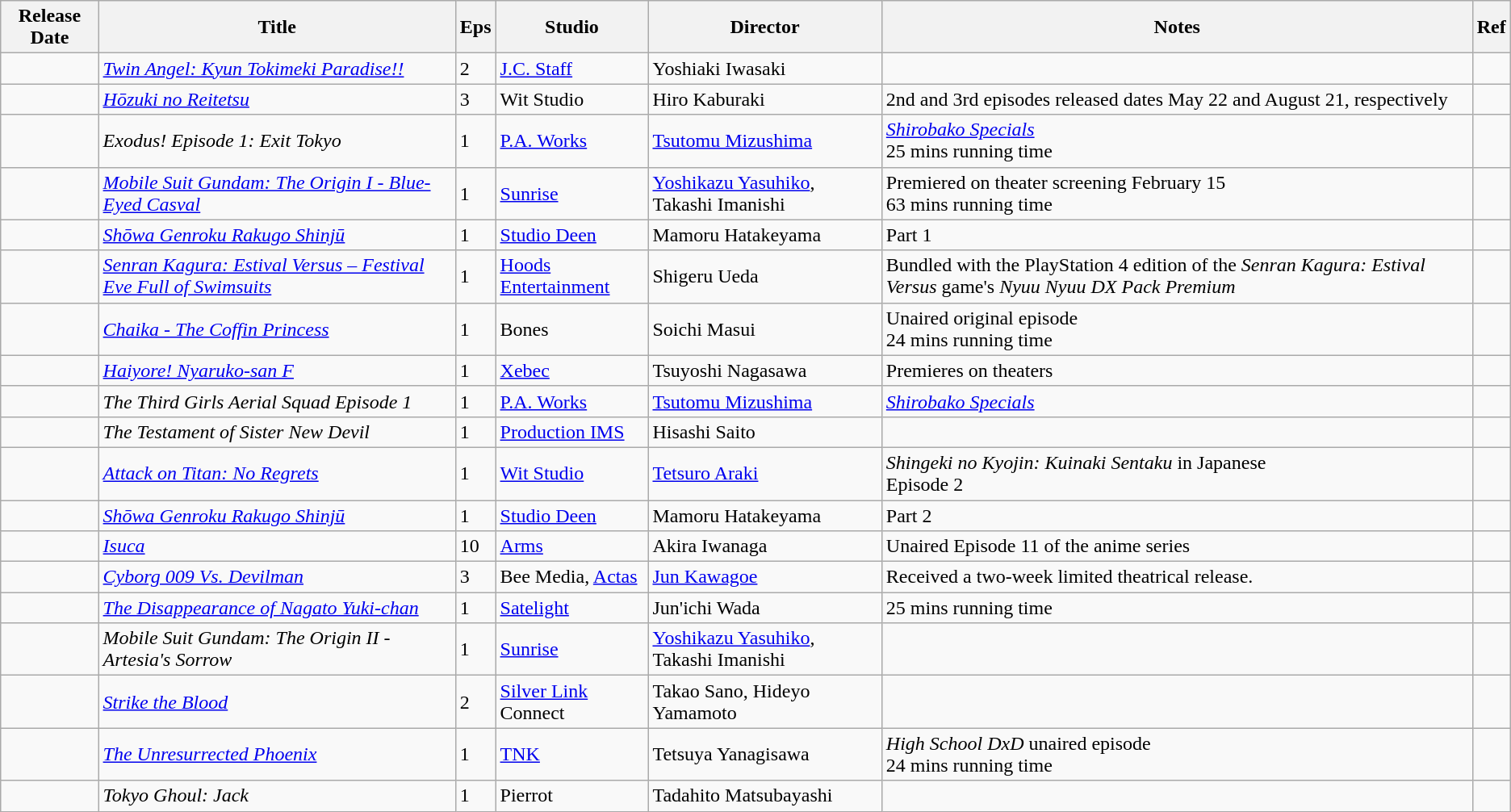<table class="wikitable sortable" border="1">
<tr>
<th>Release Date</th>
<th>Title</th>
<th>Eps</th>
<th>Studio</th>
<th>Director</th>
<th class="unsortable">Notes</th>
<th class="unsortable">Ref</th>
</tr>
<tr>
<td></td>
<td><em><a href='#'>Twin Angel: Kyun Tokimeki Paradise!!</a></em></td>
<td>2</td>
<td><a href='#'>J.C. Staff</a></td>
<td>Yoshiaki Iwasaki</td>
<td></td>
<td></td>
</tr>
<tr>
<td></td>
<td><em><a href='#'>Hōzuki no Reitetsu</a></em></td>
<td>3</td>
<td>Wit Studio</td>
<td>Hiro Kaburaki</td>
<td>2nd and 3rd episodes released dates May 22 and August 21, respectively</td>
<td></td>
</tr>
<tr>
<td></td>
<td><em>Exodus! Episode 1: Exit Tokyo</em></td>
<td>1</td>
<td><a href='#'>P.A. Works</a></td>
<td><a href='#'>Tsutomu Mizushima</a></td>
<td><a href='#'><em>Shirobako Specials</em></a><br>25 mins running time</td>
<td></td>
</tr>
<tr>
<td></td>
<td><em><a href='#'>Mobile Suit Gundam: The Origin I - Blue-Eyed Casval</a></em></td>
<td>1</td>
<td><a href='#'>Sunrise</a></td>
<td><a href='#'>Yoshikazu Yasuhiko</a>,<br>Takashi Imanishi</td>
<td>Premiered on theater screening February 15<br>63 mins running time</td>
<td></td>
</tr>
<tr>
<td></td>
<td><em><a href='#'>Shōwa Genroku Rakugo Shinjū</a></em></td>
<td>1</td>
<td><a href='#'>Studio Deen</a></td>
<td>Mamoru Hatakeyama</td>
<td>Part 1</td>
<td></td>
</tr>
<tr>
<td></td>
<td><em><a href='#'>Senran Kagura: Estival Versus – Festival Eve Full of Swimsuits</a></em></td>
<td>1</td>
<td><a href='#'>Hoods Entertainment</a></td>
<td>Shigeru Ueda</td>
<td>Bundled with the PlayStation 4 edition of the <em>Senran Kagura: Estival Versus</em> game's <em>Nyuu Nyuu DX Pack Premium</em></td>
<td></td>
</tr>
<tr>
<td></td>
<td><em><a href='#'>Chaika - The Coffin Princess</a></em></td>
<td>1</td>
<td>Bones</td>
<td>Soichi Masui</td>
<td>Unaired original episode<br>24 mins running time</td>
<td></td>
</tr>
<tr>
<td></td>
<td><em><a href='#'>Haiyore! Nyaruko-san F</a></em></td>
<td>1</td>
<td><a href='#'>Xebec</a></td>
<td>Tsuyoshi Nagasawa</td>
<td>Premieres on theaters</td>
<td></td>
</tr>
<tr>
<td></td>
<td><em>The Third Girls Aerial Squad Episode 1</em></td>
<td>1</td>
<td><a href='#'>P.A. Works</a></td>
<td><a href='#'>Tsutomu Mizushima</a></td>
<td><em><a href='#'>Shirobako Specials</a></em></td>
<td></td>
</tr>
<tr>
<td></td>
<td><em>The Testament of Sister New Devil</em></td>
<td>1</td>
<td><a href='#'>Production IMS</a></td>
<td>Hisashi Saito</td>
<td></td>
<td></td>
</tr>
<tr>
<td></td>
<td><em><a href='#'>Attack on Titan: No Regrets</a></em></td>
<td>1</td>
<td><a href='#'>Wit Studio</a></td>
<td><a href='#'>Tetsuro Araki</a></td>
<td><em>Shingeki no Kyojin: Kuinaki Sentaku</em> in Japanese<br>Episode 2</td>
<td></td>
</tr>
<tr>
<td></td>
<td><em><a href='#'>Shōwa Genroku Rakugo Shinjū</a></em></td>
<td>1</td>
<td><a href='#'>Studio Deen</a></td>
<td>Mamoru Hatakeyama</td>
<td>Part 2</td>
<td></td>
</tr>
<tr>
<td></td>
<td><em><a href='#'>Isuca</a></em></td>
<td>10</td>
<td><a href='#'>Arms</a></td>
<td>Akira Iwanaga</td>
<td>Unaired Episode 11 of the anime series</td>
<td></td>
</tr>
<tr>
<td></td>
<td><em><a href='#'>Cyborg 009 Vs. Devilman</a></em></td>
<td>3</td>
<td>Bee Media, <a href='#'>Actas</a></td>
<td><a href='#'>Jun Kawagoe</a></td>
<td>Received a two-week limited theatrical release.</td>
<td></td>
</tr>
<tr>
<td></td>
<td><em><a href='#'>The Disappearance of Nagato Yuki-chan</a></em></td>
<td>1</td>
<td><a href='#'>Satelight</a></td>
<td>Jun'ichi Wada</td>
<td>25 mins running time</td>
<td></td>
</tr>
<tr>
<td></td>
<td><em>Mobile Suit Gundam: The Origin II - Artesia's Sorrow</em></td>
<td>1</td>
<td><a href='#'>Sunrise</a></td>
<td><a href='#'>Yoshikazu Yasuhiko</a>, Takashi Imanishi</td>
<td></td>
<td></td>
</tr>
<tr>
<td></td>
<td><em><a href='#'>Strike the Blood</a></em></td>
<td>2</td>
<td><a href='#'>Silver Link</a><br>Connect</td>
<td>Takao Sano, Hideyo Yamamoto</td>
<td></td>
<td></td>
</tr>
<tr>
<td></td>
<td><em><a href='#'>The Unresurrected Phoenix</a></em></td>
<td>1</td>
<td><a href='#'>TNK</a></td>
<td>Tetsuya Yanagisawa</td>
<td><em>High School DxD</em> unaired episode<br>24 mins running time</td>
<td></td>
</tr>
<tr>
<td></td>
<td><em>Tokyo Ghoul: Jack</em></td>
<td>1</td>
<td>Pierrot</td>
<td>Tadahito Matsubayashi</td>
<td></td>
<td></td>
</tr>
</table>
